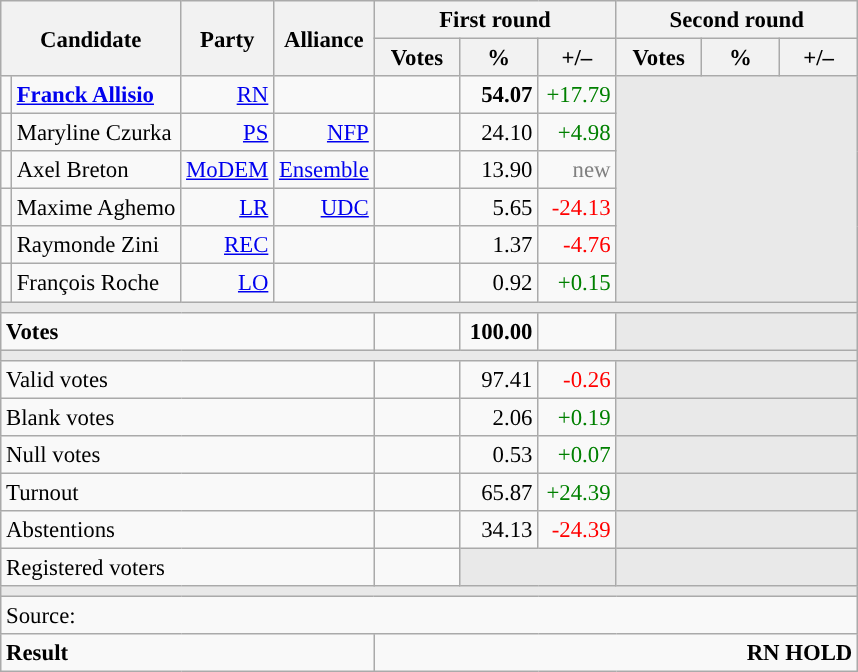<table class="wikitable" style="text-align:right;font-size:95%;">
<tr>
<th rowspan="2" colspan="2">Candidate</th>
<th colspan="1" rowspan="2">Party</th>
<th colspan="1" rowspan="2">Alliance</th>
<th colspan="3">First round</th>
<th colspan="3">Second round</th>
</tr>
<tr>
<th style="width:50px;">Votes</th>
<th style="width:45px;">%</th>
<th style="width:45px;">+/–</th>
<th style="width:50px;">Votes</th>
<th style="width:45px;">%</th>
<th style="width:45px;">+/–</th>
</tr>
<tr>
<td style="color:inherit;background:"></td>
<td style="text-align:left;"><strong><a href='#'>Franck Allisio</a></strong></td>
<td><a href='#'>RN</a></td>
<td></td>
<td><strong></strong></td>
<td><strong>54.07</strong></td>
<td style="color:green;">+17.79</td>
<td colspan="3" rowspan="6" style="background:#E9E9E9;"></td>
</tr>
<tr>
<td style="color:inherit;background:"></td>
<td style="text-align:left;">Maryline Czurka</td>
<td><a href='#'>PS</a></td>
<td><a href='#'>NFP</a></td>
<td></td>
<td>24.10</td>
<td style="color:green;">+4.98</td>
</tr>
<tr>
<td style="color:inherit;background:"></td>
<td style="text-align:left;">Axel Breton</td>
<td><a href='#'>MoDEM</a></td>
<td><a href='#'>Ensemble</a></td>
<td></td>
<td>13.90</td>
<td style="color:grey;">new</td>
</tr>
<tr>
<td style="color:inherit;background:"></td>
<td style="text-align:left;">Maxime Aghemo</td>
<td><a href='#'>LR</a></td>
<td><a href='#'>UDC</a></td>
<td></td>
<td>5.65</td>
<td style="color:red;">-24.13</td>
</tr>
<tr>
<td style="color:inherit;background:"></td>
<td style="text-align:left;">Raymonde Zini</td>
<td><a href='#'>REC</a></td>
<td></td>
<td></td>
<td>1.37</td>
<td style="color:red;">-4.76</td>
</tr>
<tr>
<td style="color:inherit;background:"></td>
<td style="text-align:left;">François Roche</td>
<td><a href='#'>LO</a></td>
<td></td>
<td></td>
<td>0.92</td>
<td style="color:green;">+0.15</td>
</tr>
<tr>
<td colspan="10" style="background:#E9E9E9;"></td>
</tr>
<tr style="font-weight:bold;">
<td colspan="4" style="text-align:left;">Votes</td>
<td></td>
<td>100.00</td>
<td></td>
<td colspan="3" rowspan="1" style="background:#E9E9E9;"></td>
</tr>
<tr>
<td colspan="10" style="background:#E9E9E9;"></td>
</tr>
<tr>
<td colspan="4" style="text-align:left;">Valid votes</td>
<td></td>
<td>97.41</td>
<td style="color:red;">-0.26</td>
<td colspan="3" rowspan="1" style="background:#E9E9E9;"></td>
</tr>
<tr>
<td colspan="4" style="text-align:left;">Blank votes</td>
<td></td>
<td>2.06</td>
<td style="color:green;">+0.19</td>
<td colspan="3" rowspan="1" style="background:#E9E9E9;"></td>
</tr>
<tr>
<td colspan="4" style="text-align:left;">Null votes</td>
<td></td>
<td>0.53</td>
<td style="color:green;">+0.07</td>
<td colspan="3" rowspan="1" style="background:#E9E9E9;"></td>
</tr>
<tr>
<td colspan="4" style="text-align:left;">Turnout</td>
<td></td>
<td>65.87</td>
<td style="color:green;">+24.39</td>
<td colspan="3" rowspan="1" style="background:#E9E9E9;"></td>
</tr>
<tr>
<td colspan="4" style="text-align:left;">Abstentions</td>
<td></td>
<td>34.13</td>
<td style="color:red;">-24.39</td>
<td colspan="3" rowspan="1" style="background:#E9E9E9;"></td>
</tr>
<tr>
<td colspan="4" style="text-align:left;">Registered voters</td>
<td></td>
<td colspan="2" style="background:#E9E9E9;"></td>
<td colspan="3" rowspan="1" style="background:#E9E9E9;"></td>
</tr>
<tr>
<td colspan="10" style="background:#E9E9E9;"></td>
</tr>
<tr>
<td colspan="10" style="text-align:left;">Source: </td>
</tr>
<tr style="font-weight:bold">
<td colspan="4" style="text-align:left;">Result</td>
<td colspan="6" style="background-color:">RN HOLD</td>
</tr>
</table>
